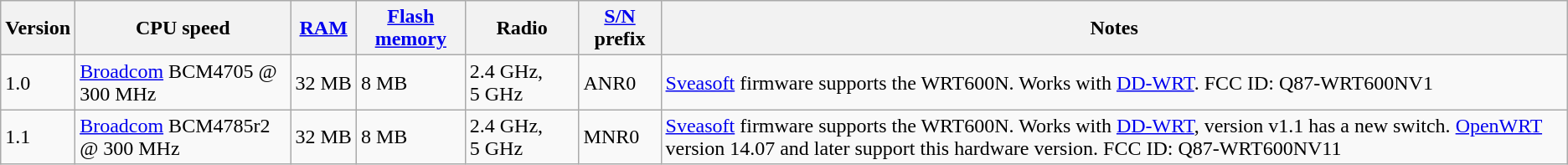<table class="wikitable">
<tr>
<th>Version</th>
<th>CPU speed</th>
<th><a href='#'>RAM</a></th>
<th><a href='#'>Flash memory</a></th>
<th>Radio</th>
<th><a href='#'>S/N</a> prefix</th>
<th>Notes</th>
</tr>
<tr>
<td>1.0</td>
<td><a href='#'>Broadcom</a> BCM4705 @ 300 MHz</td>
<td>32 MB</td>
<td>8 MB</td>
<td>2.4 GHz, 5 GHz</td>
<td>ANR0</td>
<td><a href='#'>Sveasoft</a> firmware supports the WRT600N. Works with <a href='#'>DD-WRT</a>. FCC ID: Q87-WRT600NV1</td>
</tr>
<tr>
<td>1.1</td>
<td><a href='#'>Broadcom</a> BCM4785r2 @ 300 MHz</td>
<td>32 MB</td>
<td>8 MB</td>
<td>2.4 GHz, 5 GHz</td>
<td>MNR0</td>
<td><a href='#'>Sveasoft</a> firmware supports the WRT600N. Works with <a href='#'>DD-WRT</a>, version v1.1 has a new switch. <a href='#'>OpenWRT</a> version 14.07 and later support this hardware version. FCC ID: Q87-WRT600NV11</td>
</tr>
</table>
